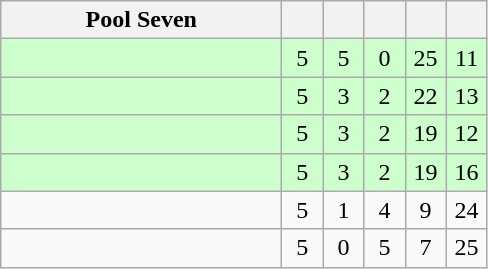<table class="wikitable" style="text-align:center;">
<tr>
<th width="180">Pool Seven</th>
<th width="20"></th>
<th width="20"></th>
<th width="20"></th>
<th width="20"></th>
<th width="20"></th>
</tr>
<tr bgcolor=ccffcc>
<td align="left"></td>
<td>5</td>
<td>5</td>
<td>0</td>
<td>25</td>
<td>11</td>
</tr>
<tr bgcolor=#ccffcc>
<td align="left"></td>
<td>5</td>
<td>3</td>
<td>2</td>
<td>22</td>
<td>13</td>
</tr>
<tr bgcolor=ccffcc>
<td align="left"></td>
<td>5</td>
<td>3</td>
<td>2</td>
<td>19</td>
<td>12</td>
</tr>
<tr bgcolor=ccffcc>
<td align="left"></td>
<td>5</td>
<td>3</td>
<td>2</td>
<td>19</td>
<td>16</td>
</tr>
<tr>
<td align="left"></td>
<td>5</td>
<td>1</td>
<td>4</td>
<td>9</td>
<td>24</td>
</tr>
<tr>
<td align="left"></td>
<td>5</td>
<td>0</td>
<td>5</td>
<td>7</td>
<td>25</td>
</tr>
</table>
